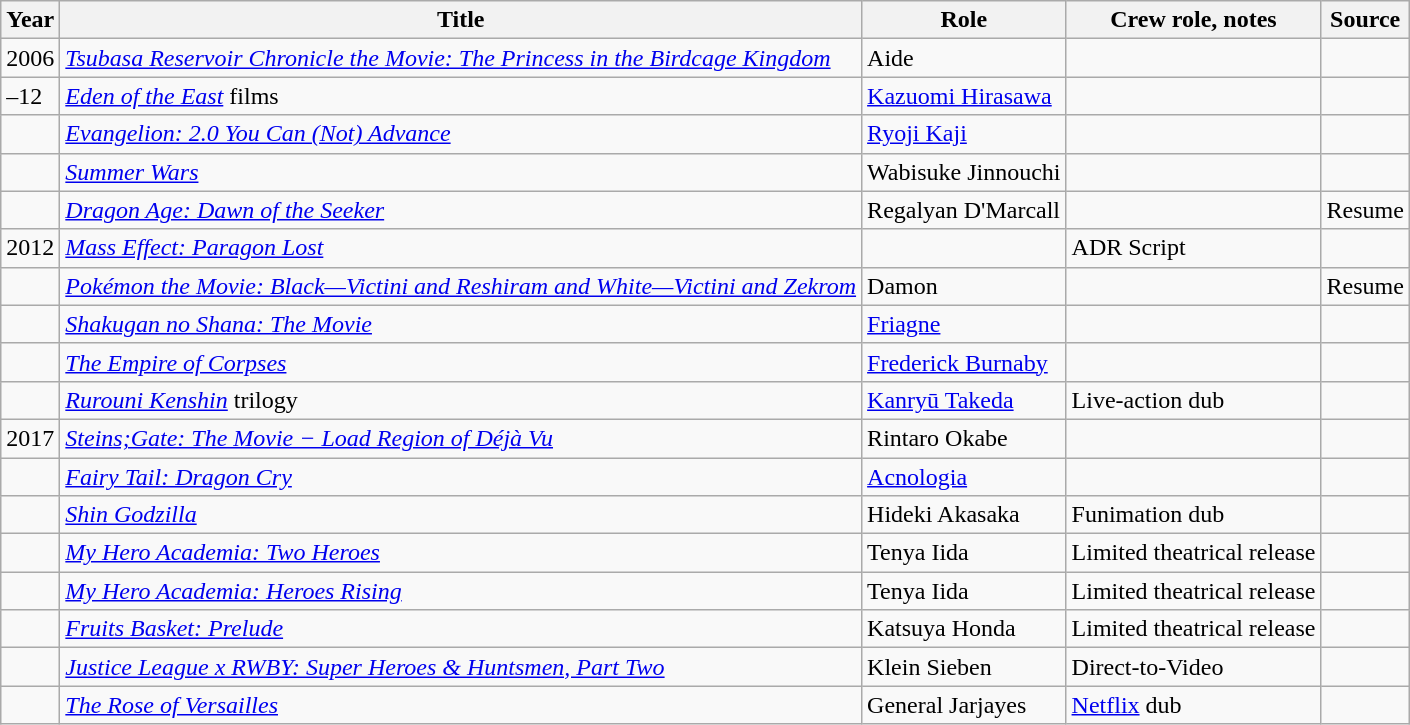<table class="wikitable sortable plainrowheaders">
<tr>
<th>Year</th>
<th>Title</th>
<th>Role</th>
<th class="unsortable">Crew role, notes</th>
<th class="unsortable">Source</th>
</tr>
<tr>
<td>2006</td>
<td><em><a href='#'>Tsubasa Reservoir Chronicle the Movie: The Princess in the Birdcage Kingdom</a></em></td>
<td>Aide</td>
<td></td>
<td></td>
</tr>
<tr>
<td>–12</td>
<td><em><a href='#'>Eden of the East</a></em> films</td>
<td><a href='#'>Kazuomi Hirasawa</a></td>
<td></td>
<td></td>
</tr>
<tr>
<td></td>
<td><em><a href='#'>Evangelion: 2.0 You Can (Not) Advance</a></em></td>
<td><a href='#'>Ryoji Kaji</a></td>
<td></td>
<td></td>
</tr>
<tr>
<td></td>
<td><em><a href='#'>Summer Wars</a></em></td>
<td>Wabisuke Jinnouchi</td>
<td></td>
<td></td>
</tr>
<tr>
<td></td>
<td><em><a href='#'>Dragon Age: Dawn of the Seeker</a></em></td>
<td>Regalyan D'Marcall</td>
<td></td>
<td>Resume</td>
</tr>
<tr>
<td>2012</td>
<td><em><a href='#'>Mass Effect: Paragon Lost</a></em></td>
<td></td>
<td>ADR Script</td>
<td></td>
</tr>
<tr>
<td></td>
<td><em><a href='#'>Pokémon the Movie: Black—Victini and Reshiram and White—Victini and Zekrom</a></em></td>
<td>Damon</td>
<td></td>
<td>Resume</td>
</tr>
<tr>
<td></td>
<td><em><a href='#'>Shakugan no Shana: The Movie</a></em></td>
<td><a href='#'>Friagne</a></td>
<td></td>
<td></td>
</tr>
<tr>
<td></td>
<td><em><a href='#'>The Empire of Corpses</a></em></td>
<td><a href='#'>Frederick Burnaby</a></td>
<td></td>
<td></td>
</tr>
<tr>
<td></td>
<td><em><a href='#'>Rurouni Kenshin</a></em> trilogy</td>
<td><a href='#'>Kanryū Takeda</a></td>
<td>Live-action dub</td>
<td></td>
</tr>
<tr>
<td>2017</td>
<td><em><a href='#'>Steins;Gate: The Movie − Load Region of Déjà Vu</a></em></td>
<td>Rintaro Okabe</td>
<td></td>
<td></td>
</tr>
<tr>
<td></td>
<td><em><a href='#'>Fairy Tail: Dragon Cry</a></em></td>
<td><a href='#'>Acnologia</a></td>
<td></td>
<td></td>
</tr>
<tr>
<td></td>
<td><em><a href='#'>Shin Godzilla</a></em></td>
<td>Hideki Akasaka</td>
<td>Funimation dub</td>
<td></td>
</tr>
<tr>
<td></td>
<td><em><a href='#'>My Hero Academia: Two Heroes</a></em></td>
<td>Tenya Iida</td>
<td>Limited theatrical release</td>
<td></td>
</tr>
<tr>
<td></td>
<td><em><a href='#'>My Hero Academia: Heroes Rising</a></em></td>
<td>Tenya Iida</td>
<td>Limited theatrical release</td>
<td></td>
</tr>
<tr>
<td></td>
<td><em><a href='#'>Fruits Basket: Prelude</a></em></td>
<td>Katsuya Honda</td>
<td>Limited theatrical release</td>
<td></td>
</tr>
<tr>
<td></td>
<td><em><a href='#'>Justice League x RWBY: Super Heroes & Huntsmen, Part Two</a></em></td>
<td>Klein Sieben</td>
<td>Direct-to-Video</td>
<td></td>
</tr>
<tr>
<td></td>
<td><em><a href='#'>The Rose of Versailles</a></em></td>
<td>General Jarjayes</td>
<td><a href='#'>Netflix</a> dub</td>
<td></td>
</tr>
</table>
